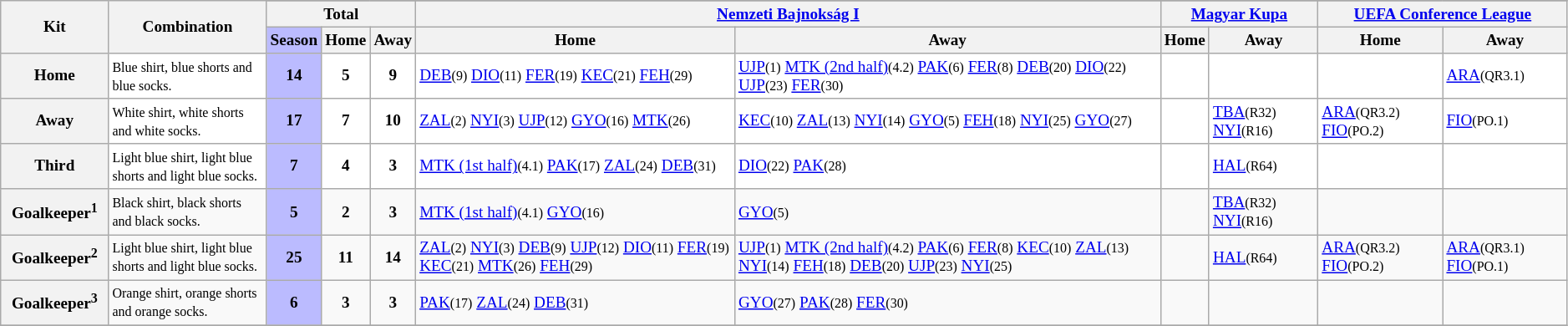<table class="wikitable" style="font-size:80%;">
<tr>
<th rowspan="3" width="80">Kit</th>
<th rowspan="3" width="120">Combination</th>
</tr>
<tr>
<th colspan="3">Total</th>
<th colspan="2"><a href='#'>Nemzeti Bajnokság I</a></th>
<th colspan="2"><a href='#'>Magyar Kupa</a></th>
<th colspan="2"><a href='#'>UEFA Conference League</a></th>
</tr>
<tr>
<td bgcolor="#BBBBFF" align="center"><strong>Season</strong></td>
<th>Home</th>
<th>Away</th>
<th>Home</th>
<th>Away</th>
<th>Home</th>
<th>Away</th>
<th>Home</th>
<th>Away</th>
</tr>
<tr bgcolor="white">
<th>Home</th>
<td><small>Blue shirt, blue shorts and blue socks.</small></td>
<td bgcolor="#BBBBFF" align="center"><strong>14</strong> </td>
<td align="center"><strong>5</strong>  </td>
<td align="center"><strong>9</strong> </td>
<td><a href='#'>DEB</a><small>(9)</small> <a href='#'>DIO</a><small>(11)</small> <a href='#'>FER</a><small>(19)</small> <a href='#'>KEC</a><small>(21)</small> <a href='#'>FEH</a><small>(29)</small> </td>
<td><a href='#'>UJP</a><small>(1)</small> <a href='#'>MTK (2nd half)</a><small>(4.2)</small> <a href='#'>PAK</a><small>(6)</small> <a href='#'>FER</a><small>(8)</small> <a href='#'>DEB</a><small>(20)</small> <a href='#'>DIO</a><small>(22)</small> <a href='#'>UJP</a><small>(23)</small> <a href='#'>FER</a><small>(30)</small> </td>
<td></td>
<td></td>
<td></td>
<td><a href='#'>ARA</a><small>(QR3.1)</small> </td>
</tr>
<tr bgcolor="white">
<th>Away</th>
<td><small>White shirt, white shorts and white socks.</small></td>
<td bgcolor="#BBBBFF" align="center"><strong>17</strong> </td>
<td align="center"><strong>7</strong> </td>
<td align="center"><strong>10</strong> </td>
<td><a href='#'>ZAL</a><small>(2)</small> <a href='#'>NYI</a><small>(3)</small> <a href='#'>UJP</a><small>(12)</small> <a href='#'>GYO</a><small>(16)</small> <a href='#'>MTK</a><small>(26)</small> </td>
<td><a href='#'>KEC</a><small>(10)</small> <a href='#'>ZAL</a><small>(13)</small> <a href='#'>NYI</a><small>(14)</small> <a href='#'>GYO</a><small>(5)</small> <a href='#'>FEH</a><small>(18)</small> <a href='#'>NYI</a><small>(25)</small> <a href='#'>GYO</a><small>(27)</small> </td>
<td></td>
<td><a href='#'>TBA</a><small>(R32)</small> <a href='#'>NYI</a><small>(R16)</small> </td>
<td><a href='#'>ARA</a><small>(QR3.2)</small> <a href='#'>FIO</a><small>(PO.2)</small> </td>
<td><a href='#'>FIO</a><small>(PO.1)</small> </td>
</tr>
<tr bgcolor="white">
<th>Third</th>
<td><small>Light blue shirt, light blue shorts and light blue socks.</small></td>
<td bgcolor="#BBBBFF" align="center"><strong>7</strong> </td>
<td align="center"><strong>4</strong> </td>
<td align="center"><strong>3</strong> </td>
<td><a href='#'>MTK (1st half)</a><small>(4.1)</small> <a href='#'>PAK</a><small>(17)</small> <a href='#'>ZAL</a><small>(24)</small> <a href='#'>DEB</a><small>(31)</small> </td>
<td><a href='#'>DIO</a><small>(22)</small> <a href='#'>PAK</a><small>(28)</small> </td>
<td></td>
<td><a href='#'>HAL</a><small>(R64)</small> </td>
<td></td>
<td></td>
</tr>
<tr>
<th>Goalkeeper<sup>1</sup></th>
<td><small>Black shirt, black shorts and black socks.</small></td>
<td bgcolor="#BBBBFF" align="center"><strong>5</strong> </td>
<td align="center"><strong>2</strong> </td>
<td align="center"><strong>3</strong> </td>
<td><a href='#'>MTK (1st half)</a><small>(4.1)</small> <a href='#'>GYO</a><small>(16)</small> </td>
<td><a href='#'>GYO</a><small>(5)</small> </td>
<td></td>
<td><a href='#'>TBA</a><small>(R32)</small> <a href='#'>NYI</a><small>(R16)</small> </td>
<td></td>
<td></td>
</tr>
<tr>
<th>Goalkeeper<sup>2</sup></th>
<td><small>Light blue shirt, light blue shorts and light blue socks.</small></td>
<td bgcolor="#BBBBFF" align="center"><strong>25</strong> </td>
<td align="center"><strong>11</strong> </td>
<td align="center"><strong>14</strong> </td>
<td><a href='#'>ZAL</a><small>(2)</small> <a href='#'>NYI</a><small>(3)</small> <a href='#'>DEB</a><small>(9)</small> <a href='#'>UJP</a><small>(12)</small> <a href='#'>DIO</a><small>(11)</small> <a href='#'>FER</a><small>(19)</small> <a href='#'>KEC</a><small>(21)</small> <a href='#'>MTK</a><small>(26)</small> <a href='#'>FEH</a><small>(29)</small> </td>
<td><a href='#'>UJP</a><small>(1)</small> <a href='#'>MTK (2nd half)</a><small>(4.2)</small> <a href='#'>PAK</a><small>(6)</small> <a href='#'>FER</a><small>(8)</small> <a href='#'>KEC</a><small>(10)</small> <a href='#'>ZAL</a><small>(13)</small> <a href='#'>NYI</a><small>(14)</small> <a href='#'>FEH</a><small>(18)</small> <a href='#'>DEB</a><small>(20)</small> <a href='#'>UJP</a><small>(23)</small> <a href='#'>NYI</a><small>(25)</small> </td>
<td></td>
<td><a href='#'>HAL</a><small>(R64)</small> </td>
<td><a href='#'>ARA</a><small>(QR3.2)</small> <a href='#'>FIO</a><small>(PO.2)</small> </td>
<td><a href='#'>ARA</a><small>(QR3.1)</small> <a href='#'>FIO</a><small>(PO.1)</small> </td>
</tr>
<tr>
<th>Goalkeeper<sup>3</sup></th>
<td><small>Orange shirt, orange shorts and orange socks.</small></td>
<td bgcolor="#BBBBFF" align="center"><strong>6</strong> </td>
<td align="center"><strong>3</strong> </td>
<td align="center"><strong>3</strong> </td>
<td><a href='#'>PAK</a><small>(17)</small> <a href='#'>ZAL</a><small>(24)</small> <a href='#'>DEB</a><small>(31)</small> </td>
<td><a href='#'>GYO</a><small>(27)</small> <a href='#'>PAK</a><small>(28)</small> <a href='#'>FER</a><small>(30)</small> </td>
<td></td>
<td></td>
<td></td>
<td></td>
</tr>
<tr>
</tr>
</table>
